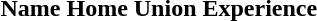<table>
<tr>
<th>Name</th>
<th>Home Union</th>
<th>Experience</th>
</tr>
</table>
